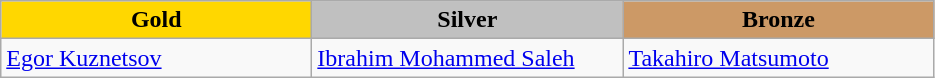<table class="wikitable" style="text-align:left">
<tr align="center">
<td width=200 bgcolor=gold><strong>Gold</strong></td>
<td width=200 bgcolor=silver><strong>Silver</strong></td>
<td width=200 bgcolor=CC9966><strong>Bronze</strong></td>
</tr>
<tr>
<td><a href='#'>Egor Kuznetsov</a> <br></td>
<td><a href='#'>Ibrahim Mohammed Saleh</a> <br></td>
<td><a href='#'>Takahiro Matsumoto</a> <br></td>
</tr>
</table>
